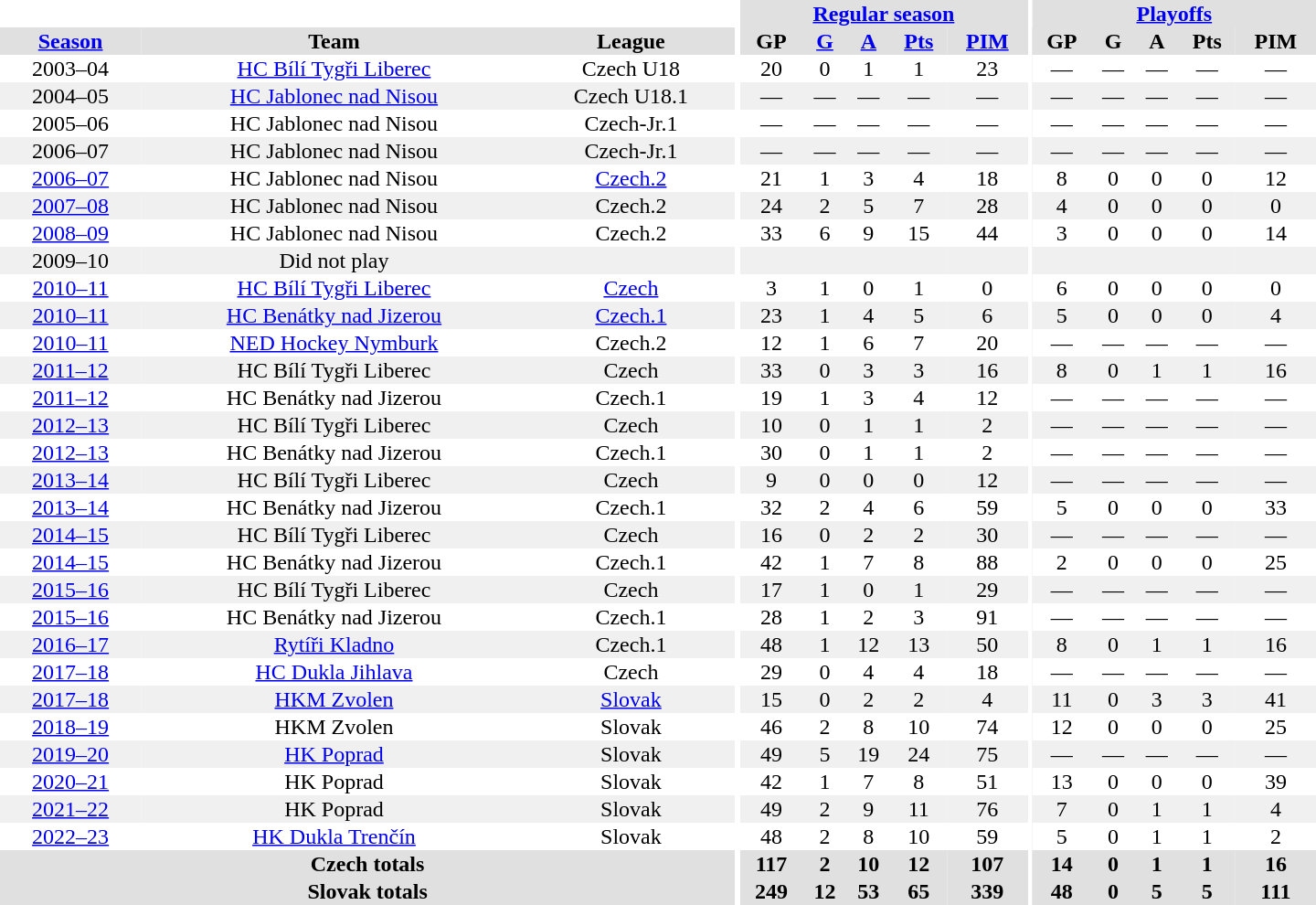<table border="0" cellpadding="1" cellspacing="0" style="text-align:center; width:60em">
<tr bgcolor="#e0e0e0">
<th colspan="3" bgcolor="#ffffff"></th>
<th rowspan="99" bgcolor="#ffffff"></th>
<th colspan="5"><a href='#'>Regular season</a></th>
<th rowspan="99" bgcolor="#ffffff"></th>
<th colspan="5"><a href='#'>Playoffs</a></th>
</tr>
<tr bgcolor="#e0e0e0">
<th><a href='#'>Season</a></th>
<th>Team</th>
<th>League</th>
<th>GP</th>
<th><a href='#'>G</a></th>
<th><a href='#'>A</a></th>
<th><a href='#'>Pts</a></th>
<th><a href='#'>PIM</a></th>
<th>GP</th>
<th>G</th>
<th>A</th>
<th>Pts</th>
<th>PIM</th>
</tr>
<tr>
<td>2003–04</td>
<td><a href='#'>HC Bílí Tygři Liberec</a></td>
<td>Czech U18</td>
<td>20</td>
<td>0</td>
<td>1</td>
<td>1</td>
<td>23</td>
<td>—</td>
<td>—</td>
<td>—</td>
<td>—</td>
<td>—</td>
</tr>
<tr bgcolor="#f0f0f0">
<td>2004–05</td>
<td><a href='#'>HC Jablonec nad Nisou</a></td>
<td>Czech U18.1</td>
<td>—</td>
<td>—</td>
<td>—</td>
<td>—</td>
<td>—</td>
<td>—</td>
<td>—</td>
<td>—</td>
<td>—</td>
<td>—</td>
</tr>
<tr>
<td>2005–06</td>
<td>HC Jablonec nad Nisou</td>
<td>Czech-Jr.1</td>
<td>—</td>
<td>—</td>
<td>—</td>
<td>—</td>
<td>—</td>
<td>—</td>
<td>—</td>
<td>—</td>
<td>—</td>
<td>—</td>
</tr>
<tr bgcolor="#f0f0f0">
<td>2006–07</td>
<td>HC Jablonec nad Nisou</td>
<td>Czech-Jr.1</td>
<td>—</td>
<td>—</td>
<td>—</td>
<td>—</td>
<td>—</td>
<td>—</td>
<td>—</td>
<td>—</td>
<td>—</td>
<td>—</td>
</tr>
<tr>
<td><a href='#'>2006–07</a></td>
<td>HC Jablonec nad Nisou</td>
<td><a href='#'>Czech.2</a></td>
<td>21</td>
<td>1</td>
<td>3</td>
<td>4</td>
<td>18</td>
<td>8</td>
<td>0</td>
<td>0</td>
<td>0</td>
<td>12</td>
</tr>
<tr bgcolor="#f0f0f0">
<td><a href='#'>2007–08</a></td>
<td>HC Jablonec nad Nisou</td>
<td>Czech.2</td>
<td>24</td>
<td>2</td>
<td>5</td>
<td>7</td>
<td>28</td>
<td>4</td>
<td>0</td>
<td>0</td>
<td>0</td>
<td>0</td>
</tr>
<tr>
<td><a href='#'>2008–09</a></td>
<td>HC Jablonec nad Nisou</td>
<td>Czech.2</td>
<td>33</td>
<td>6</td>
<td>9</td>
<td>15</td>
<td>44</td>
<td>3</td>
<td>0</td>
<td>0</td>
<td>0</td>
<td>14</td>
</tr>
<tr bgcolor="#f0f0f0">
<td>2009–10</td>
<td>Did not play</td>
<td></td>
<td></td>
<td></td>
<td></td>
<td></td>
<td></td>
<td></td>
<td></td>
<td></td>
<td></td>
<td></td>
</tr>
<tr>
<td><a href='#'>2010–11</a></td>
<td><a href='#'>HC Bílí Tygři Liberec</a></td>
<td><a href='#'>Czech</a></td>
<td>3</td>
<td>1</td>
<td>0</td>
<td>1</td>
<td>0</td>
<td>6</td>
<td>0</td>
<td>0</td>
<td>0</td>
<td>0</td>
</tr>
<tr bgcolor="#f0f0f0">
<td><a href='#'>2010–11</a></td>
<td><a href='#'>HC Benátky nad Jizerou</a></td>
<td><a href='#'>Czech.1</a></td>
<td>23</td>
<td>1</td>
<td>4</td>
<td>5</td>
<td>6</td>
<td>5</td>
<td>0</td>
<td>0</td>
<td>0</td>
<td>4</td>
</tr>
<tr>
<td><a href='#'>2010–11</a></td>
<td><a href='#'>NED Hockey Nymburk</a></td>
<td>Czech.2</td>
<td>12</td>
<td>1</td>
<td>6</td>
<td>7</td>
<td>20</td>
<td>—</td>
<td>—</td>
<td>—</td>
<td>—</td>
<td>—</td>
</tr>
<tr bgcolor="#f0f0f0">
<td><a href='#'>2011–12</a></td>
<td>HC Bílí Tygři Liberec</td>
<td>Czech</td>
<td>33</td>
<td>0</td>
<td>3</td>
<td>3</td>
<td>16</td>
<td>8</td>
<td>0</td>
<td>1</td>
<td>1</td>
<td>16</td>
</tr>
<tr>
<td><a href='#'>2011–12</a></td>
<td>HC Benátky nad Jizerou</td>
<td>Czech.1</td>
<td>19</td>
<td>1</td>
<td>3</td>
<td>4</td>
<td>12</td>
<td>—</td>
<td>—</td>
<td>—</td>
<td>—</td>
<td>—</td>
</tr>
<tr bgcolor="#f0f0f0">
<td><a href='#'>2012–13</a></td>
<td>HC Bílí Tygři Liberec</td>
<td>Czech</td>
<td>10</td>
<td>0</td>
<td>1</td>
<td>1</td>
<td>2</td>
<td>—</td>
<td>—</td>
<td>—</td>
<td>—</td>
<td>—</td>
</tr>
<tr>
<td><a href='#'>2012–13</a></td>
<td>HC Benátky nad Jizerou</td>
<td>Czech.1</td>
<td>30</td>
<td>0</td>
<td>1</td>
<td>1</td>
<td>2</td>
<td>—</td>
<td>—</td>
<td>—</td>
<td>—</td>
<td>—</td>
</tr>
<tr bgcolor="#f0f0f0">
<td><a href='#'>2013–14</a></td>
<td>HC Bílí Tygři Liberec</td>
<td>Czech</td>
<td>9</td>
<td>0</td>
<td>0</td>
<td>0</td>
<td>12</td>
<td>—</td>
<td>—</td>
<td>—</td>
<td>—</td>
<td>—</td>
</tr>
<tr>
<td><a href='#'>2013–14</a></td>
<td>HC Benátky nad Jizerou</td>
<td>Czech.1</td>
<td>32</td>
<td>2</td>
<td>4</td>
<td>6</td>
<td>59</td>
<td>5</td>
<td>0</td>
<td>0</td>
<td>0</td>
<td>33</td>
</tr>
<tr bgcolor="#f0f0f0">
<td><a href='#'>2014–15</a></td>
<td>HC Bílí Tygři Liberec</td>
<td>Czech</td>
<td>16</td>
<td>0</td>
<td>2</td>
<td>2</td>
<td>30</td>
<td>—</td>
<td>—</td>
<td>—</td>
<td>—</td>
<td>—</td>
</tr>
<tr>
<td><a href='#'>2014–15</a></td>
<td>HC Benátky nad Jizerou</td>
<td>Czech.1</td>
<td>42</td>
<td>1</td>
<td>7</td>
<td>8</td>
<td>88</td>
<td>2</td>
<td>0</td>
<td>0</td>
<td>0</td>
<td>25</td>
</tr>
<tr bgcolor="#f0f0f0">
<td><a href='#'>2015–16</a></td>
<td>HC Bílí Tygři Liberec</td>
<td>Czech</td>
<td>17</td>
<td>1</td>
<td>0</td>
<td>1</td>
<td>29</td>
<td>—</td>
<td>—</td>
<td>—</td>
<td>—</td>
<td>—</td>
</tr>
<tr>
<td><a href='#'>2015–16</a></td>
<td>HC Benátky nad Jizerou</td>
<td>Czech.1</td>
<td>28</td>
<td>1</td>
<td>2</td>
<td>3</td>
<td>91</td>
<td>—</td>
<td>—</td>
<td>—</td>
<td>—</td>
<td>—</td>
</tr>
<tr bgcolor="#f0f0f0">
<td><a href='#'>2016–17</a></td>
<td><a href='#'>Rytíři Kladno</a></td>
<td>Czech.1</td>
<td>48</td>
<td>1</td>
<td>12</td>
<td>13</td>
<td>50</td>
<td>8</td>
<td>0</td>
<td>1</td>
<td>1</td>
<td>16</td>
</tr>
<tr>
<td><a href='#'>2017–18</a></td>
<td><a href='#'>HC Dukla Jihlava</a></td>
<td>Czech</td>
<td>29</td>
<td>0</td>
<td>4</td>
<td>4</td>
<td>18</td>
<td>—</td>
<td>—</td>
<td>—</td>
<td>—</td>
<td>—</td>
</tr>
<tr bgcolor="#f0f0f0">
<td><a href='#'>2017–18</a></td>
<td><a href='#'>HKM Zvolen</a></td>
<td><a href='#'>Slovak</a></td>
<td>15</td>
<td>0</td>
<td>2</td>
<td>2</td>
<td>4</td>
<td>11</td>
<td>0</td>
<td>3</td>
<td>3</td>
<td>41</td>
</tr>
<tr>
<td><a href='#'>2018–19</a></td>
<td>HKM Zvolen</td>
<td>Slovak</td>
<td>46</td>
<td>2</td>
<td>8</td>
<td>10</td>
<td>74</td>
<td>12</td>
<td>0</td>
<td>0</td>
<td>0</td>
<td>25</td>
</tr>
<tr bgcolor="#f0f0f0">
<td><a href='#'>2019–20</a></td>
<td><a href='#'>HK Poprad</a></td>
<td>Slovak</td>
<td>49</td>
<td>5</td>
<td>19</td>
<td>24</td>
<td>75</td>
<td>—</td>
<td>—</td>
<td>—</td>
<td>—</td>
<td>—</td>
</tr>
<tr>
<td><a href='#'>2020–21</a></td>
<td>HK Poprad</td>
<td>Slovak</td>
<td>42</td>
<td>1</td>
<td>7</td>
<td>8</td>
<td>51</td>
<td>13</td>
<td>0</td>
<td>0</td>
<td>0</td>
<td>39</td>
</tr>
<tr bgcolor="#f0f0f0">
<td><a href='#'>2021–22</a></td>
<td>HK Poprad</td>
<td>Slovak</td>
<td>49</td>
<td>2</td>
<td>9</td>
<td>11</td>
<td>76</td>
<td>7</td>
<td>0</td>
<td>1</td>
<td>1</td>
<td>4</td>
</tr>
<tr>
<td><a href='#'>2022–23</a></td>
<td><a href='#'>HK Dukla Trenčín</a></td>
<td>Slovak</td>
<td>48</td>
<td>2</td>
<td>8</td>
<td>10</td>
<td>59</td>
<td>5</td>
<td>0</td>
<td>1</td>
<td>1</td>
<td>2</td>
</tr>
<tr bgcolor="#e0e0e0">
<th colspan="3">Czech totals</th>
<th>117</th>
<th>2</th>
<th>10</th>
<th>12</th>
<th>107</th>
<th>14</th>
<th>0</th>
<th>1</th>
<th>1</th>
<th>16</th>
</tr>
<tr bgcolor="#e0e0e0">
<th colspan="3">Slovak totals</th>
<th>249</th>
<th>12</th>
<th>53</th>
<th>65</th>
<th>339</th>
<th>48</th>
<th>0</th>
<th>5</th>
<th>5</th>
<th>111</th>
</tr>
</table>
